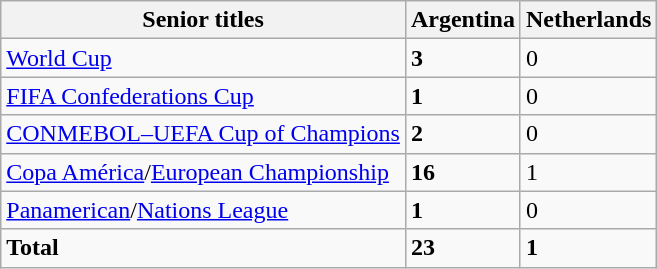<table class="wikitable">
<tr>
<th>Senior titles</th>
<th>Argentina</th>
<th>Netherlands</th>
</tr>
<tr>
<td><a href='#'>World Cup</a></td>
<td><strong>3</strong></td>
<td>0</td>
</tr>
<tr>
<td><a href='#'>FIFA Confederations Cup</a></td>
<td><strong>1</strong></td>
<td>0</td>
</tr>
<tr>
<td><a href='#'>CONMEBOL–UEFA Cup of Champions</a></td>
<td><strong>2</strong></td>
<td>0</td>
</tr>
<tr>
<td><a href='#'>Copa América</a>/<a href='#'>European Championship</a></td>
<td><strong>16</strong></td>
<td>1</td>
</tr>
<tr>
<td><a href='#'>Panamerican</a>/<a href='#'>Nations League</a></td>
<td><strong>1</strong></td>
<td>0</td>
</tr>
<tr>
<td><strong>Total</strong></td>
<td><strong>23</strong></td>
<td><strong>1</strong></td>
</tr>
</table>
